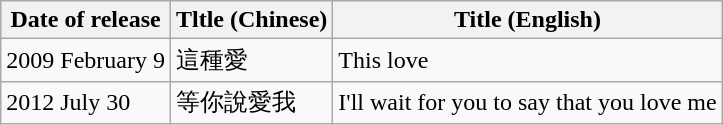<table class="wikitable">
<tr>
<th>Date of release</th>
<th>Tltle (Chinese)</th>
<th>Title (English)</th>
</tr>
<tr>
<td>2009 February 9</td>
<td>這種愛</td>
<td>This love</td>
</tr>
<tr>
<td>2012 July 30</td>
<td>等你說愛我</td>
<td>I'll wait for you to say that you love me</td>
</tr>
</table>
